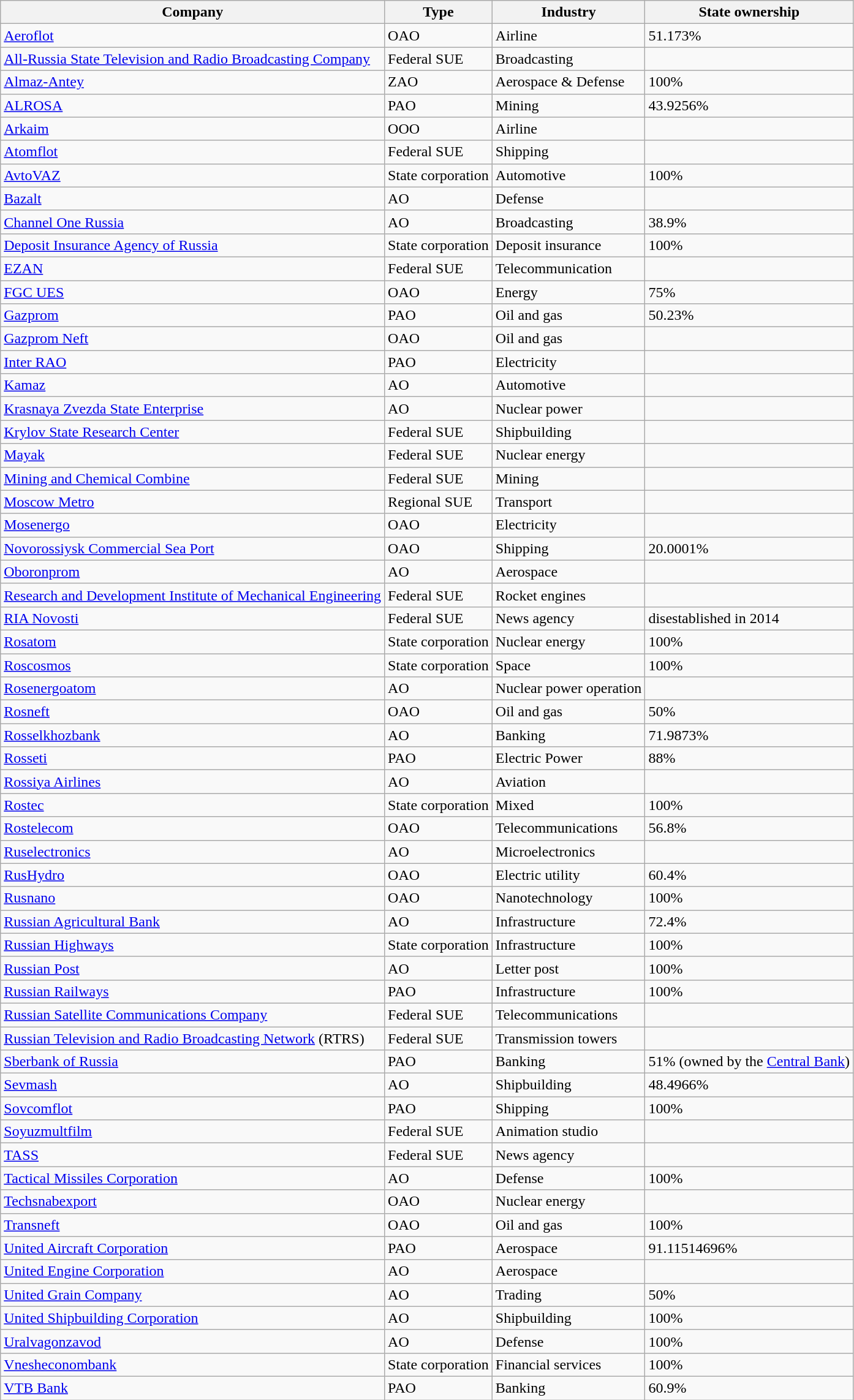<table class="wikitable sortable">
<tr>
<th>Company</th>
<th>Type</th>
<th>Industry</th>
<th>State ownership</th>
</tr>
<tr>
<td><a href='#'>Aeroflot</a></td>
<td>OAO</td>
<td>Airline</td>
<td>51.173%</td>
</tr>
<tr>
<td><a href='#'>All-Russia State Television and Radio Broadcasting Company</a></td>
<td>Federal SUE</td>
<td>Broadcasting</td>
<td></td>
</tr>
<tr>
<td><a href='#'>Almaz-Antey</a></td>
<td>ZAO</td>
<td>Aerospace & Defense</td>
<td>100%</td>
</tr>
<tr>
<td><a href='#'>ALROSA</a></td>
<td>PAO</td>
<td>Mining</td>
<td>43.9256%</td>
</tr>
<tr>
<td><a href='#'>Arkaim</a></td>
<td>OOO</td>
<td>Airline</td>
<td></td>
</tr>
<tr>
<td><a href='#'>Atomflot</a></td>
<td>Federal SUE</td>
<td>Shipping</td>
<td></td>
</tr>
<tr>
<td><a href='#'>AvtoVAZ</a></td>
<td>State corporation</td>
<td>Automotive</td>
<td>100%</td>
</tr>
<tr>
<td><a href='#'>Bazalt</a></td>
<td>AO</td>
<td>Defense</td>
<td></td>
</tr>
<tr>
<td><a href='#'>Channel One Russia</a></td>
<td>AO</td>
<td>Broadcasting</td>
<td>38.9%</td>
</tr>
<tr>
<td><a href='#'>Deposit Insurance Agency of Russia</a></td>
<td>State corporation</td>
<td>Deposit insurance</td>
<td>100%</td>
</tr>
<tr>
<td><a href='#'>EZAN</a></td>
<td>Federal SUE</td>
<td>Telecommunication</td>
<td></td>
</tr>
<tr>
<td><a href='#'>FGC UES</a></td>
<td>OAO</td>
<td>Energy</td>
<td>75%</td>
</tr>
<tr>
<td><a href='#'>Gazprom</a></td>
<td>PAO</td>
<td>Oil and gas</td>
<td>50.23%</td>
</tr>
<tr>
<td><a href='#'>Gazprom Neft</a></td>
<td>OAO</td>
<td>Oil and gas</td>
<td></td>
</tr>
<tr>
<td><a href='#'>Inter RAO</a></td>
<td>PAO</td>
<td>Electricity</td>
<td></td>
</tr>
<tr>
<td><a href='#'>Kamaz</a></td>
<td>AO</td>
<td>Automotive</td>
<td></td>
</tr>
<tr>
<td><a href='#'>Krasnaya Zvezda State Enterprise</a></td>
<td>AO</td>
<td>Nuclear power</td>
<td></td>
</tr>
<tr>
<td><a href='#'>Krylov State Research Center</a></td>
<td>Federal SUE</td>
<td>Shipbuilding</td>
<td></td>
</tr>
<tr>
<td><a href='#'>Mayak</a></td>
<td>Federal SUE</td>
<td>Nuclear energy</td>
<td></td>
</tr>
<tr>
<td><a href='#'>Mining and Chemical Combine</a></td>
<td>Federal SUE</td>
<td>Mining</td>
<td></td>
</tr>
<tr>
<td><a href='#'>Moscow Metro</a></td>
<td>Regional SUE</td>
<td>Transport</td>
<td></td>
</tr>
<tr>
<td><a href='#'>Mosenergo</a></td>
<td>OAO</td>
<td>Electricity</td>
<td></td>
</tr>
<tr>
<td><a href='#'>Novorossiysk Commercial Sea Port</a></td>
<td>OAO</td>
<td>Shipping</td>
<td>20.0001%</td>
</tr>
<tr>
<td><a href='#'>Oboronprom</a></td>
<td>AO</td>
<td>Aerospace</td>
<td></td>
</tr>
<tr>
<td><a href='#'>Research and Development Institute of Mechanical Engineering</a></td>
<td>Federal SUE</td>
<td>Rocket engines</td>
<td></td>
</tr>
<tr>
<td><a href='#'>RIA Novosti</a></td>
<td>Federal SUE</td>
<td>News agency</td>
<td>disestablished in 2014</td>
</tr>
<tr>
<td><a href='#'>Rosatom</a></td>
<td>State corporation</td>
<td>Nuclear energy</td>
<td>100%</td>
</tr>
<tr>
<td><a href='#'>Roscosmos</a></td>
<td>State corporation</td>
<td>Space</td>
<td>100%</td>
</tr>
<tr>
<td><a href='#'>Rosenergoatom</a></td>
<td>AO</td>
<td>Nuclear power operation</td>
<td></td>
</tr>
<tr>
<td><a href='#'>Rosneft</a></td>
<td>OAO</td>
<td>Oil and gas</td>
<td>50%</td>
</tr>
<tr>
<td><a href='#'>Rosselkhozbank</a></td>
<td>AO</td>
<td>Banking</td>
<td>71.9873%</td>
</tr>
<tr>
<td><a href='#'>Rosseti</a></td>
<td>PAO</td>
<td>Electric Power</td>
<td>88%</td>
</tr>
<tr>
<td><a href='#'>Rossiya Airlines</a></td>
<td>AO</td>
<td>Aviation</td>
<td></td>
</tr>
<tr>
<td><a href='#'>Rostec</a></td>
<td>State corporation</td>
<td>Mixed</td>
<td>100%</td>
</tr>
<tr>
<td><a href='#'>Rostelecom</a></td>
<td>OAO</td>
<td>Telecommunications</td>
<td>56.8%</td>
</tr>
<tr>
<td><a href='#'>Ruselectronics</a></td>
<td>AO</td>
<td>Microelectronics</td>
<td></td>
</tr>
<tr>
<td><a href='#'>RusHydro</a></td>
<td>OAO</td>
<td>Electric utility</td>
<td>60.4%</td>
</tr>
<tr>
<td><a href='#'>Rusnano</a></td>
<td>OAO</td>
<td>Nanotechnology</td>
<td>100%</td>
</tr>
<tr>
<td><a href='#'>Russian Agricultural Bank</a></td>
<td>AO</td>
<td>Infrastructure</td>
<td>72.4%</td>
</tr>
<tr>
<td><a href='#'>Russian Highways</a></td>
<td>State corporation</td>
<td>Infrastructure</td>
<td>100%</td>
</tr>
<tr>
<td><a href='#'>Russian Post</a></td>
<td>AO</td>
<td>Letter post</td>
<td>100%</td>
</tr>
<tr>
<td><a href='#'>Russian Railways</a></td>
<td>PAO</td>
<td>Infrastructure</td>
<td>100%</td>
</tr>
<tr>
<td><a href='#'>Russian Satellite Communications Company</a></td>
<td>Federal SUE</td>
<td>Telecommunications</td>
<td></td>
</tr>
<tr>
<td><a href='#'>Russian Television and Radio Broadcasting Network</a> (RTRS)</td>
<td>Federal SUE</td>
<td>Transmission towers</td>
<td></td>
</tr>
<tr>
<td><a href='#'>Sberbank of Russia</a></td>
<td>PAO</td>
<td>Banking</td>
<td>51% (owned by the <a href='#'>Central Bank</a>)</td>
</tr>
<tr>
<td><a href='#'>Sevmash</a></td>
<td>AO</td>
<td>Shipbuilding</td>
<td>48.4966%</td>
</tr>
<tr>
<td><a href='#'>Sovcomflot</a></td>
<td>PAO</td>
<td>Shipping</td>
<td>100%</td>
</tr>
<tr>
<td><a href='#'>Soyuzmultfilm</a></td>
<td>Federal SUE</td>
<td>Animation studio</td>
<td></td>
</tr>
<tr>
<td><a href='#'>TASS</a></td>
<td>Federal SUE</td>
<td>News agency</td>
<td></td>
</tr>
<tr>
<td><a href='#'>Tactical Missiles Corporation</a></td>
<td>AO</td>
<td>Defense</td>
<td>100%</td>
</tr>
<tr>
<td><a href='#'>Techsnabexport</a></td>
<td>OAO</td>
<td>Nuclear energy</td>
<td></td>
</tr>
<tr>
<td><a href='#'>Transneft</a></td>
<td>OAO</td>
<td>Oil and gas</td>
<td>100%</td>
</tr>
<tr>
<td><a href='#'>United Aircraft Corporation</a></td>
<td>PAO</td>
<td>Aerospace</td>
<td>91.11514696%</td>
</tr>
<tr>
<td><a href='#'>United Engine Corporation</a></td>
<td>AO</td>
<td>Aerospace</td>
<td></td>
</tr>
<tr>
<td><a href='#'>United Grain Company</a></td>
<td>AO</td>
<td>Trading</td>
<td>50%</td>
</tr>
<tr>
<td><a href='#'>United Shipbuilding Corporation</a></td>
<td>AO</td>
<td>Shipbuilding</td>
<td>100%</td>
</tr>
<tr>
<td><a href='#'>Uralvagonzavod</a></td>
<td>AO</td>
<td>Defense</td>
<td>100%</td>
</tr>
<tr>
<td><a href='#'>Vnesheconombank</a></td>
<td>State corporation</td>
<td>Financial services</td>
<td>100%</td>
</tr>
<tr>
<td><a href='#'>VTB Bank</a></td>
<td>PAO</td>
<td>Banking</td>
<td>60.9%</td>
</tr>
</table>
